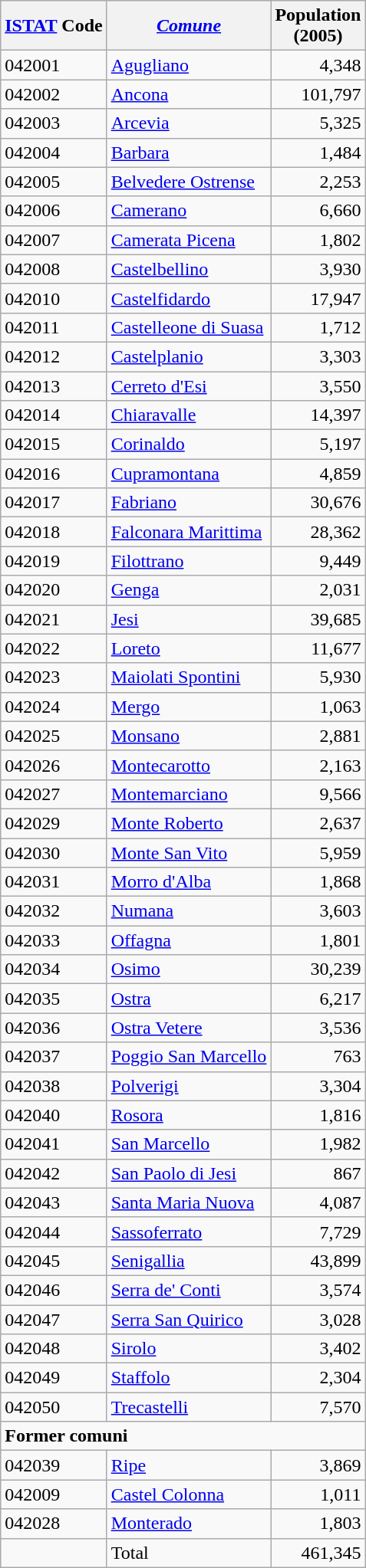<table class="wikitable sortable">
<tr>
<th><a href='#'>ISTAT</a> Code</th>
<th><em><a href='#'>Comune</a></em></th>
<th>Population <br>(2005)</th>
</tr>
<tr>
<td>042001</td>
<td><a href='#'>Agugliano</a></td>
<td style="text-align:right;">4,348</td>
</tr>
<tr>
<td>042002</td>
<td><a href='#'>Ancona</a></td>
<td style="text-align:right;">101,797</td>
</tr>
<tr>
<td>042003</td>
<td><a href='#'>Arcevia</a></td>
<td style="text-align:right;">5,325</td>
</tr>
<tr>
<td>042004</td>
<td><a href='#'>Barbara</a></td>
<td style="text-align:right;">1,484</td>
</tr>
<tr>
<td>042005</td>
<td><a href='#'>Belvedere Ostrense</a></td>
<td style="text-align:right;">2,253</td>
</tr>
<tr>
<td>042006</td>
<td><a href='#'>Camerano</a></td>
<td style="text-align:right;">6,660</td>
</tr>
<tr>
<td>042007</td>
<td><a href='#'>Camerata Picena</a></td>
<td style="text-align:right;">1,802</td>
</tr>
<tr>
<td>042008</td>
<td><a href='#'>Castelbellino</a></td>
<td style="text-align:right;">3,930</td>
</tr>
<tr>
<td>042010</td>
<td><a href='#'>Castelfidardo</a></td>
<td style="text-align:right;">17,947</td>
</tr>
<tr>
<td>042011</td>
<td><a href='#'>Castelleone di Suasa</a></td>
<td style="text-align:right;">1,712</td>
</tr>
<tr>
<td>042012</td>
<td><a href='#'>Castelplanio</a></td>
<td style="text-align:right;">3,303</td>
</tr>
<tr>
<td>042013</td>
<td><a href='#'>Cerreto d'Esi</a></td>
<td style="text-align:right;">3,550</td>
</tr>
<tr>
<td>042014</td>
<td><a href='#'>Chiaravalle</a></td>
<td style="text-align:right;">14,397</td>
</tr>
<tr>
<td>042015</td>
<td><a href='#'>Corinaldo</a></td>
<td style="text-align:right;">5,197</td>
</tr>
<tr>
<td>042016</td>
<td><a href='#'>Cupramontana</a></td>
<td style="text-align:right;">4,859</td>
</tr>
<tr>
<td>042017</td>
<td><a href='#'>Fabriano</a></td>
<td style="text-align:right;">30,676</td>
</tr>
<tr>
<td>042018</td>
<td><a href='#'>Falconara Marittima</a></td>
<td style="text-align:right;">28,362</td>
</tr>
<tr>
<td>042019</td>
<td><a href='#'>Filottrano</a></td>
<td style="text-align:right;">9,449</td>
</tr>
<tr>
<td>042020</td>
<td><a href='#'>Genga</a></td>
<td style="text-align:right;">2,031</td>
</tr>
<tr>
<td>042021</td>
<td><a href='#'>Jesi</a></td>
<td style="text-align:right;">39,685</td>
</tr>
<tr>
<td>042022</td>
<td><a href='#'>Loreto</a></td>
<td style="text-align:right;">11,677</td>
</tr>
<tr>
<td>042023</td>
<td><a href='#'>Maiolati Spontini</a></td>
<td style="text-align:right;">5,930</td>
</tr>
<tr>
<td>042024</td>
<td><a href='#'>Mergo</a></td>
<td style="text-align:right;">1,063</td>
</tr>
<tr>
<td>042025</td>
<td><a href='#'>Monsano</a></td>
<td style="text-align:right;">2,881</td>
</tr>
<tr>
<td>042026</td>
<td><a href='#'>Montecarotto</a></td>
<td style="text-align:right;">2,163</td>
</tr>
<tr>
<td>042027</td>
<td><a href='#'>Montemarciano</a></td>
<td style="text-align:right;">9,566</td>
</tr>
<tr>
<td>042029</td>
<td><a href='#'>Monte Roberto</a></td>
<td style="text-align:right;">2,637</td>
</tr>
<tr>
<td>042030</td>
<td><a href='#'>Monte San Vito</a></td>
<td style="text-align:right;">5,959</td>
</tr>
<tr>
<td>042031</td>
<td><a href='#'>Morro d'Alba</a></td>
<td style="text-align:right;">1,868</td>
</tr>
<tr>
<td>042032</td>
<td><a href='#'>Numana</a></td>
<td style="text-align:right;">3,603</td>
</tr>
<tr>
<td>042033</td>
<td><a href='#'>Offagna</a></td>
<td style="text-align:right;">1,801</td>
</tr>
<tr>
<td>042034</td>
<td><a href='#'>Osimo</a></td>
<td style="text-align:right;">30,239</td>
</tr>
<tr>
<td>042035</td>
<td><a href='#'>Ostra</a></td>
<td style="text-align:right;">6,217</td>
</tr>
<tr>
<td>042036</td>
<td><a href='#'>Ostra Vetere</a></td>
<td style="text-align:right;">3,536</td>
</tr>
<tr>
<td>042037</td>
<td><a href='#'>Poggio San Marcello</a></td>
<td style="text-align:right;">763</td>
</tr>
<tr>
<td>042038</td>
<td><a href='#'>Polverigi</a></td>
<td style="text-align:right;">3,304</td>
</tr>
<tr>
<td>042040</td>
<td><a href='#'>Rosora</a></td>
<td style="text-align:right;">1,816</td>
</tr>
<tr>
<td>042041</td>
<td><a href='#'>San Marcello</a></td>
<td style="text-align:right;">1,982</td>
</tr>
<tr>
<td>042042</td>
<td><a href='#'>San Paolo di Jesi</a></td>
<td style="text-align:right;">867</td>
</tr>
<tr>
<td>042043</td>
<td><a href='#'>Santa Maria Nuova</a></td>
<td style="text-align:right;">4,087</td>
</tr>
<tr>
<td>042044</td>
<td><a href='#'>Sassoferrato</a></td>
<td style="text-align:right;">7,729</td>
</tr>
<tr>
<td>042045</td>
<td><a href='#'>Senigallia</a></td>
<td style="text-align:right;">43,899</td>
</tr>
<tr>
<td>042046</td>
<td><a href='#'>Serra de' Conti</a></td>
<td style="text-align:right;">3,574</td>
</tr>
<tr>
<td>042047</td>
<td><a href='#'>Serra San Quirico</a></td>
<td style="text-align:right;">3,028</td>
</tr>
<tr>
<td>042048</td>
<td><a href='#'>Sirolo</a></td>
<td style="text-align:right;">3,402</td>
</tr>
<tr>
<td>042049</td>
<td><a href='#'>Staffolo</a></td>
<td style="text-align:right;">2,304</td>
</tr>
<tr>
<td>042050</td>
<td><a href='#'>Trecastelli</a></td>
<td style="text-align:right;">7,570</td>
</tr>
<tr>
<td colspan="3"><strong>Former comuni</strong></td>
</tr>
<tr>
<td>042039</td>
<td><a href='#'>Ripe</a></td>
<td style="text-align:right;">3,869</td>
</tr>
<tr>
<td>042009</td>
<td><a href='#'>Castel Colonna</a></td>
<td style="text-align:right;">1,011</td>
</tr>
<tr>
<td>042028</td>
<td><a href='#'>Monterado</a></td>
<td style="text-align:right;">1,803</td>
</tr>
<tr>
<td></td>
<td>Total</td>
<td style="text-align:right;">461,345</td>
</tr>
</table>
